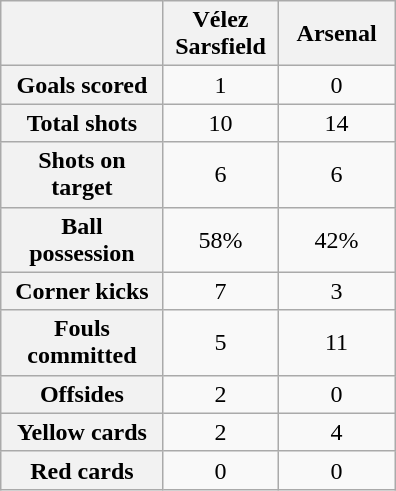<table class="wikitable" style="text-align: center; margin: 0 auto;">
<tr>
<th scope="col" style="width:100px"></th>
<th scope="col" style="width:70px">Vélez Sarsfield</th>
<th scope="col" style="width:70px">Arsenal</th>
</tr>
<tr>
<th scope=row>Goals scored</th>
<td>1</td>
<td>0</td>
</tr>
<tr>
<th scope=row>Total shots</th>
<td>10</td>
<td>14</td>
</tr>
<tr>
<th scope=row>Shots on target</th>
<td>6</td>
<td>6</td>
</tr>
<tr>
<th scope=row>Ball possession</th>
<td>58%</td>
<td>42%</td>
</tr>
<tr>
<th scope=row>Corner kicks</th>
<td>7</td>
<td>3</td>
</tr>
<tr>
<th scope=row>Fouls committed</th>
<td>5</td>
<td>11</td>
</tr>
<tr>
<th scope=row>Offsides</th>
<td>2</td>
<td>0</td>
</tr>
<tr>
<th scope=row>Yellow cards</th>
<td>2</td>
<td>4</td>
</tr>
<tr>
<th scope=row>Red cards</th>
<td>0</td>
<td>0</td>
</tr>
</table>
